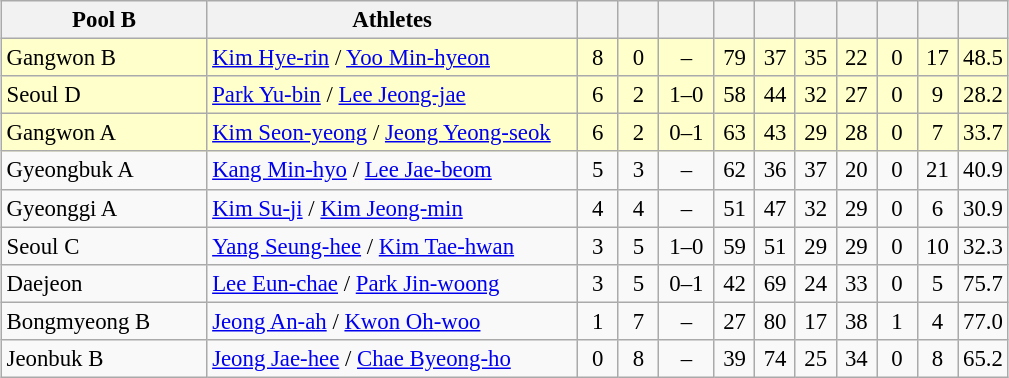<table>
<tr>
<td valign=top width=10%><br><table class="wikitable" style="font-size:95%; text-align:center;">
<tr>
<th width=130>Pool B</th>
<th width=240>Athletes</th>
<th width=20></th>
<th width=20></th>
<th width=30></th>
<th width=20></th>
<th width=20></th>
<th width=20></th>
<th width=20></th>
<th width=20></th>
<th width=20></th>
<th width=20></th>
</tr>
<tr bgcolor=#ffffcc>
<td style="text-align:left;"> Gangwon B</td>
<td style="text-align:left;"><a href='#'>Kim Hye-rin</a> / <a href='#'>Yoo Min-hyeon</a></td>
<td>8</td>
<td>0</td>
<td>–</td>
<td>79</td>
<td>37</td>
<td>35</td>
<td>22</td>
<td>0</td>
<td>17</td>
<td>48.5</td>
</tr>
<tr bgcolor=#ffffcc>
<td style="text-align:left;"> Seoul D</td>
<td style="text-align:left;"><a href='#'>Park Yu-bin</a> / <a href='#'>Lee Jeong-jae</a></td>
<td>6</td>
<td>2</td>
<td>1–0</td>
<td>58</td>
<td>44</td>
<td>32</td>
<td>27</td>
<td>0</td>
<td>9</td>
<td>28.2</td>
</tr>
<tr bgcolor=#ffffcc>
<td style="text-align:left;"> Gangwon A</td>
<td style="text-align:left;"><a href='#'>Kim Seon-yeong</a> / <a href='#'>Jeong Yeong-seok</a></td>
<td>6</td>
<td>2</td>
<td>0–1</td>
<td>63</td>
<td>43</td>
<td>29</td>
<td>28</td>
<td>0</td>
<td>7</td>
<td>33.7</td>
</tr>
<tr>
<td style="text-align:left;"> Gyeongbuk A</td>
<td style="text-align:left;"><a href='#'>Kang Min-hyo</a> / <a href='#'>Lee Jae-beom</a></td>
<td>5</td>
<td>3</td>
<td>–</td>
<td>62</td>
<td>36</td>
<td>37</td>
<td>20</td>
<td>0</td>
<td>21</td>
<td>40.9</td>
</tr>
<tr>
<td style="text-align:left;"> Gyeonggi A</td>
<td style="text-align:left;"><a href='#'>Kim Su-ji</a> / <a href='#'>Kim Jeong-min</a></td>
<td>4</td>
<td>4</td>
<td>–</td>
<td>51</td>
<td>47</td>
<td>32</td>
<td>29</td>
<td>0</td>
<td>6</td>
<td>30.9</td>
</tr>
<tr>
<td style="text-align:left;"> Seoul C</td>
<td style="text-align:left;"><a href='#'>Yang Seung-hee</a> / <a href='#'>Kim Tae-hwan</a></td>
<td>3</td>
<td>5</td>
<td>1–0</td>
<td>59</td>
<td>51</td>
<td>29</td>
<td>29</td>
<td>0</td>
<td>10</td>
<td>32.3</td>
</tr>
<tr>
<td style="text-align:left;"> Daejeon</td>
<td style="text-align:left;"><a href='#'>Lee Eun-chae</a> / <a href='#'>Park Jin-woong</a></td>
<td>3</td>
<td>5</td>
<td>0–1</td>
<td>42</td>
<td>69</td>
<td>24</td>
<td>33</td>
<td>0</td>
<td>5</td>
<td>75.7</td>
</tr>
<tr>
<td style="text-align:left;"> Bongmyeong B</td>
<td style="text-align:left;"><a href='#'>Jeong An-ah</a> / <a href='#'>Kwon Oh-woo</a></td>
<td>1</td>
<td>7</td>
<td>–</td>
<td>27</td>
<td>80</td>
<td>17</td>
<td>38</td>
<td>1</td>
<td>4</td>
<td>77.0</td>
</tr>
<tr>
<td style="text-align:left;"> Jeonbuk B</td>
<td style="text-align:left;"><a href='#'>Jeong Jae-hee</a> / <a href='#'>Chae Byeong-ho</a></td>
<td>0</td>
<td>8</td>
<td>–</td>
<td>39</td>
<td>74</td>
<td>25</td>
<td>34</td>
<td>0</td>
<td>8</td>
<td>65.2</td>
</tr>
</table>
</td>
</tr>
</table>
